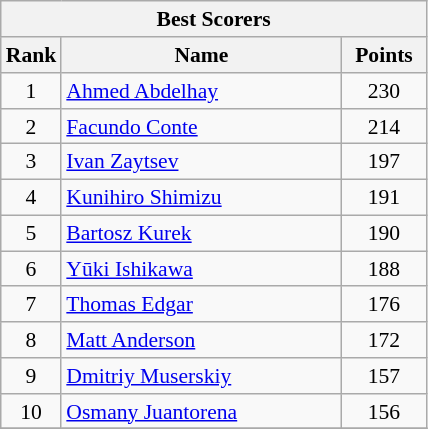<table class="wikitable" style="float:left; margin-right:1em; font-size:90%">
<tr>
<th colspan=3>Best Scorers</th>
</tr>
<tr>
<th width=30>Rank</th>
<th width=180>Name</th>
<th width=50>Points</th>
</tr>
<tr>
<td align=center>1</td>
<td> <a href='#'>Ahmed Abdelhay</a></td>
<td align=center>230</td>
</tr>
<tr>
<td align=center>2</td>
<td> <a href='#'>Facundo Conte</a></td>
<td align=center>214</td>
</tr>
<tr>
<td align=center>3</td>
<td> <a href='#'>Ivan Zaytsev</a></td>
<td align=center>197</td>
</tr>
<tr>
<td align=center>4</td>
<td> <a href='#'>Kunihiro Shimizu</a></td>
<td align=center>191</td>
</tr>
<tr>
<td align=center>5</td>
<td> <a href='#'>Bartosz Kurek</a></td>
<td align=center>190</td>
</tr>
<tr>
<td align=center>6</td>
<td> <a href='#'>Yūki Ishikawa</a></td>
<td align=center>188</td>
</tr>
<tr>
<td align=center>7</td>
<td> <a href='#'>Thomas Edgar</a></td>
<td align=center>176</td>
</tr>
<tr>
<td align=center>8</td>
<td> <a href='#'>Matt Anderson</a></td>
<td align=center>172</td>
</tr>
<tr>
<td align=center>9</td>
<td> <a href='#'>Dmitriy Muserskiy</a></td>
<td align=center>157</td>
</tr>
<tr>
<td align=center>10</td>
<td> <a href='#'>Osmany Juantorena</a></td>
<td align=center>156</td>
</tr>
<tr>
</tr>
</table>
